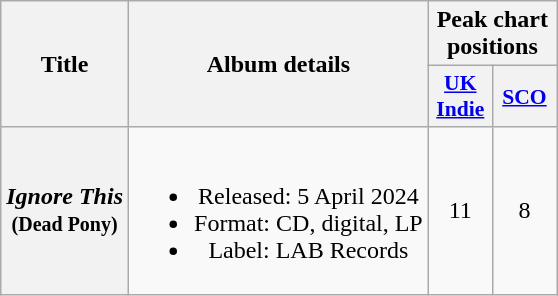<table class="wikitable plainrowheaders" style="text-align:center;" border="1">
<tr>
<th scope="col" rowspan="2">Title</th>
<th scope="col" rowspan="2">Album details</th>
<th colspan="2" scope="col">Peak chart<br>positions</th>
</tr>
<tr>
<th scope="col" style="width:2.5em;font-size:90%"><a href='#'>UK Indie</a><br></th>
<th scope="col" style="width:2.5em;font-size:90%"><a href='#'>SCO</a><br></th>
</tr>
<tr>
<th scope="row"><em>Ignore This</em><br><small>(Dead Pony)</small></th>
<td><br><ul><li>Released: 5 April 2024</li><li>Format: CD, digital, LP</li><li>Label: LAB Records</li></ul></td>
<td>11</td>
<td>8</td>
</tr>
</table>
